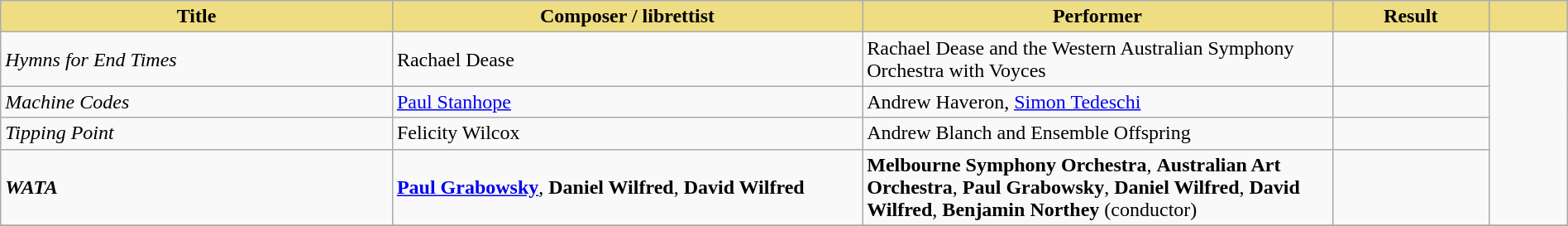<table class="wikitable" width=100%>
<tr>
<th style="width:25%;background:#EEDD82;">Title</th>
<th style="width:30%;background:#EEDD82;">Composer / librettist</th>
<th style="width:30%;background:#EEDD82;">Performer</th>
<th style="width:10%;background:#EEDD82;">Result</th>
<th style="width:5%;background:#EEDD82;"></th>
</tr>
<tr>
<td><em>Hymns for End Times</em></td>
<td>Rachael Dease</td>
<td>Rachael Dease and the Western Australian Symphony Orchestra with Voyces</td>
<td></td>
<td rowspan="4"></td>
</tr>
<tr>
<td><em>Machine Codes</em></td>
<td><a href='#'>Paul Stanhope</a></td>
<td>Andrew Haveron, <a href='#'>Simon Tedeschi</a></td>
<td></td>
</tr>
<tr>
<td><em>Tipping Point</em></td>
<td>Felicity Wilcox</td>
<td>Andrew Blanch and Ensemble Offspring</td>
<td></td>
</tr>
<tr>
<td><strong><em>WATA</em></strong></td>
<td><strong><a href='#'>Paul Grabowsky</a></strong>, <strong>Daniel Wilfred</strong>, <strong>David Wilfred</strong></td>
<td><strong>Melbourne Symphony Orchestra</strong>, <strong>Australian Art Orchestra</strong>, <strong>Paul Grabowsky</strong>, <strong>Daniel Wilfred</strong>, <strong>David Wilfred</strong>, <strong>Benjamin Northey</strong> (conductor)</td>
<td></td>
</tr>
<tr>
</tr>
</table>
